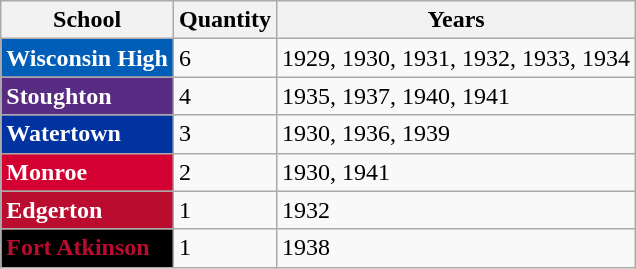<table class="wikitable">
<tr>
<th>School</th>
<th>Quantity</th>
<th>Years</th>
</tr>
<tr>
<td style="background: #005eb8; color: white"><strong>Wisconsin High</strong></td>
<td>6</td>
<td>1929, 1930, 1931, 1932, 1933, 1934</td>
</tr>
<tr>
<td style="background: #582c83; color: white"><strong>Stoughton</strong></td>
<td>4</td>
<td>1935, 1937, 1940, 1941</td>
</tr>
<tr>
<td style="background: #0032a0; color: white"><strong>Watertown</strong></td>
<td>3</td>
<td>1930, 1936, 1939</td>
</tr>
<tr>
<td style="background: #d50032; color: white"><strong>Monroe</strong></td>
<td>2</td>
<td>1930, 1941</td>
</tr>
<tr>
<td style="background: #ba0c2f; color: white"><strong>Edgerton</strong></td>
<td>1</td>
<td>1932</td>
</tr>
<tr>
<td style="background: black; color: #ba0c2f"><strong>Fort Atkinson</strong></td>
<td>1</td>
<td>1938</td>
</tr>
</table>
